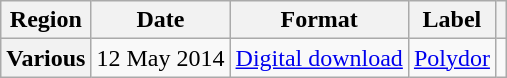<table class="wikitable plainrowheaders">
<tr>
<th scope="col">Region</th>
<th scope="col">Date</th>
<th scope="col">Format</th>
<th scope="col">Label</th>
<th scope="col"></th>
</tr>
<tr>
<th scope="row">Various</th>
<td>12 May 2014</td>
<td><a href='#'>Digital download</a></td>
<td><a href='#'>Polydor</a></td>
<td align="center"></td>
</tr>
</table>
